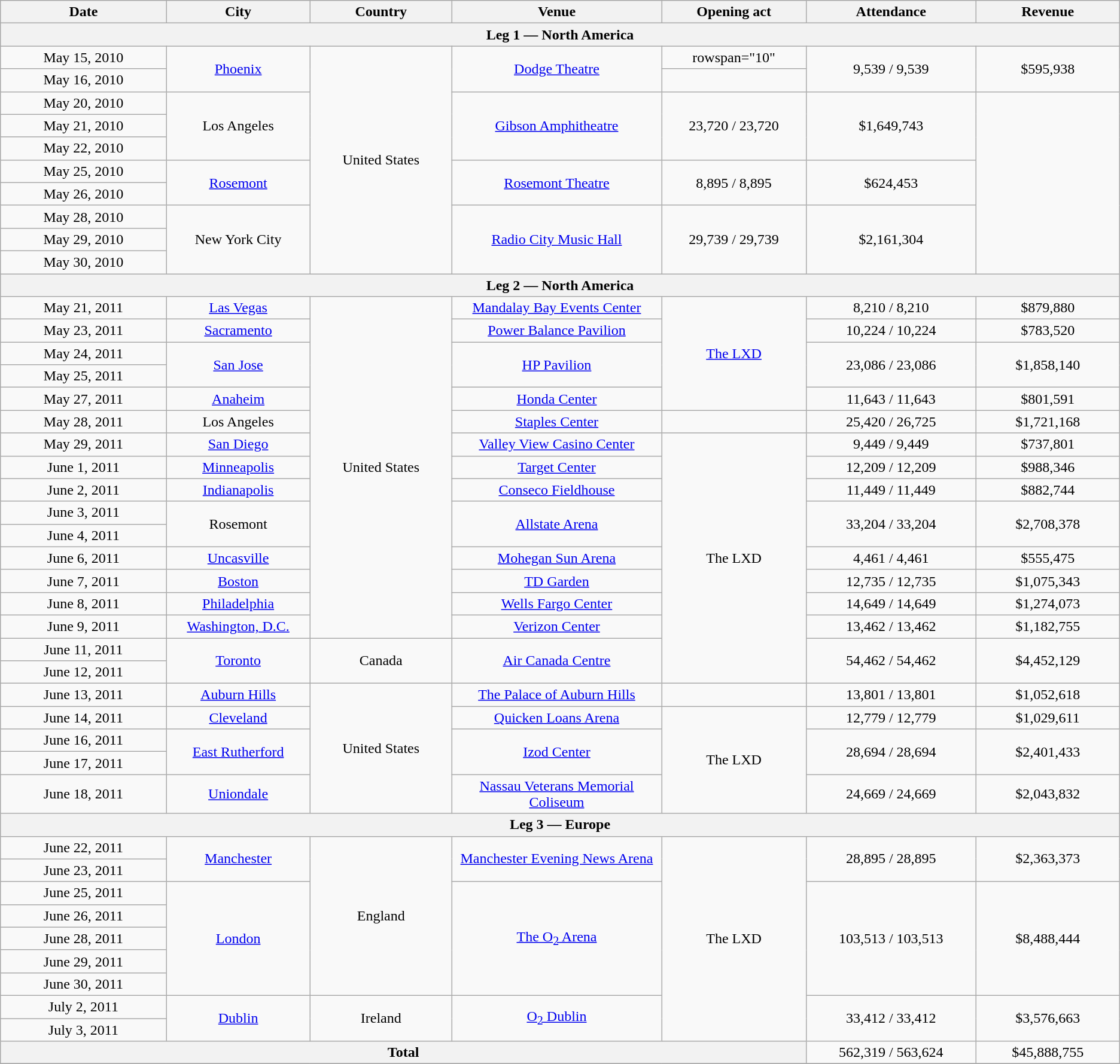<table class="wikitable" style="text-align:center;">
<tr>
<th scope="col" style="width:12em;">Date</th>
<th scope="col" style="width:10em;">City</th>
<th scope="col" style="width:10em;">Country</th>
<th scope="col" style="width:15em;">Venue</th>
<th scope="col" style="width:10em;">Opening act</th>
<th scope="col" style="width:12em;">Attendance</th>
<th scope="col" style="width:10em;">Revenue</th>
</tr>
<tr>
<th colspan="7">Leg 1 — North America</th>
</tr>
<tr>
<td>May 15, 2010</td>
<td rowspan="2"><a href='#'>Phoenix</a></td>
<td rowspan="10">United States</td>
<td rowspan="2"><a href='#'>Dodge Theatre</a></td>
<td>rowspan="10" </td>
<td rowspan="2">9,539 / 9,539</td>
<td rowspan="2">$595,938</td>
</tr>
<tr>
<td>May 16, 2010</td>
</tr>
<tr>
<td>May 20, 2010</td>
<td rowspan="3">Los Angeles</td>
<td rowspan="3"><a href='#'>Gibson Amphitheatre</a></td>
<td rowspan="3">23,720 / 23,720</td>
<td rowspan="3">$1,649,743</td>
</tr>
<tr>
<td>May 21, 2010</td>
</tr>
<tr>
<td>May 22, 2010</td>
</tr>
<tr>
<td>May 25, 2010</td>
<td rowspan="2"><a href='#'>Rosemont</a></td>
<td rowspan="2"><a href='#'>Rosemont Theatre</a></td>
<td rowspan="2">8,895 / 8,895</td>
<td rowspan="2">$624,453</td>
</tr>
<tr>
<td>May 26, 2010</td>
</tr>
<tr>
<td>May 28, 2010</td>
<td rowspan="3">New York City</td>
<td rowspan="3"><a href='#'>Radio City Music Hall</a></td>
<td rowspan="3">29,739 / 29,739</td>
<td rowspan="3">$2,161,304</td>
</tr>
<tr>
<td>May 29, 2010</td>
</tr>
<tr>
<td>May 30, 2010</td>
</tr>
<tr>
<th colspan="7">Leg 2 — North America</th>
</tr>
<tr>
<td>May 21, 2011</td>
<td><a href='#'>Las Vegas</a></td>
<td rowspan="15">United States</td>
<td><a href='#'>Mandalay Bay Events Center</a></td>
<td rowspan="5"><a href='#'>The LXD</a></td>
<td>8,210 / 8,210</td>
<td>$879,880</td>
</tr>
<tr>
<td>May 23, 2011</td>
<td><a href='#'>Sacramento</a></td>
<td><a href='#'>Power Balance Pavilion</a></td>
<td>10,224 / 10,224</td>
<td>$783,520</td>
</tr>
<tr>
<td>May 24, 2011</td>
<td rowspan="2"><a href='#'>San Jose</a></td>
<td rowspan="2"><a href='#'>HP Pavilion</a></td>
<td rowspan="2">23,086 / 23,086</td>
<td rowspan="2">$1,858,140</td>
</tr>
<tr>
<td>May 25, 2011</td>
</tr>
<tr>
<td>May 27, 2011</td>
<td><a href='#'>Anaheim</a></td>
<td><a href='#'>Honda Center</a></td>
<td>11,643 / 11,643</td>
<td>$801,591</td>
</tr>
<tr>
<td>May 28, 2011</td>
<td>Los Angeles</td>
<td><a href='#'>Staples Center</a></td>
<td></td>
<td>25,420 / 26,725</td>
<td>$1,721,168</td>
</tr>
<tr>
<td>May 29, 2011</td>
<td><a href='#'>San Diego</a></td>
<td><a href='#'>Valley View Casino Center</a></td>
<td rowspan="11">The LXD</td>
<td>9,449 / 9,449</td>
<td>$737,801</td>
</tr>
<tr>
<td>June 1, 2011</td>
<td><a href='#'>Minneapolis</a></td>
<td><a href='#'>Target Center</a></td>
<td>12,209 / 12,209</td>
<td>$988,346</td>
</tr>
<tr>
<td>June 2, 2011</td>
<td><a href='#'>Indianapolis</a></td>
<td><a href='#'>Conseco Fieldhouse</a></td>
<td>11,449 / 11,449</td>
<td>$882,744</td>
</tr>
<tr>
<td>June 3, 2011</td>
<td rowspan="2">Rosemont</td>
<td rowspan="2"><a href='#'>Allstate Arena</a></td>
<td rowspan="2">33,204 / 33,204</td>
<td rowspan="2">$2,708,378</td>
</tr>
<tr>
<td>June 4, 2011</td>
</tr>
<tr>
<td>June 6, 2011</td>
<td><a href='#'>Uncasville</a></td>
<td><a href='#'>Mohegan Sun Arena</a></td>
<td>4,461 / 4,461</td>
<td>$555,475</td>
</tr>
<tr>
<td>June 7, 2011</td>
<td><a href='#'>Boston</a></td>
<td><a href='#'>TD Garden</a></td>
<td>12,735 / 12,735</td>
<td>$1,075,343</td>
</tr>
<tr>
<td>June 8, 2011</td>
<td><a href='#'>Philadelphia</a></td>
<td><a href='#'>Wells Fargo Center</a></td>
<td>14,649 / 14,649</td>
<td>$1,274,073</td>
</tr>
<tr>
<td>June 9, 2011</td>
<td><a href='#'>Washington, D.C.</a></td>
<td><a href='#'>Verizon Center</a></td>
<td>13,462 / 13,462</td>
<td>$1,182,755</td>
</tr>
<tr>
<td>June 11, 2011</td>
<td rowspan="2"><a href='#'>Toronto</a></td>
<td rowspan="2">Canada</td>
<td rowspan="2"><a href='#'>Air Canada Centre</a></td>
<td rowspan="2">54,462 / 54,462</td>
<td rowspan="2">$4,452,129</td>
</tr>
<tr>
<td>June 12, 2011</td>
</tr>
<tr>
<td>June 13, 2011</td>
<td><a href='#'>Auburn Hills</a></td>
<td rowspan="5">United States</td>
<td><a href='#'>The Palace of Auburn Hills</a></td>
<td></td>
<td>13,801 / 13,801</td>
<td>$1,052,618</td>
</tr>
<tr>
<td>June 14, 2011</td>
<td><a href='#'>Cleveland</a></td>
<td><a href='#'>Quicken Loans Arena</a></td>
<td rowspan="4">The LXD</td>
<td>12,779 / 12,779</td>
<td>$1,029,611</td>
</tr>
<tr>
<td>June 16, 2011</td>
<td rowspan="2"><a href='#'>East Rutherford</a></td>
<td rowspan="2"><a href='#'>Izod Center</a></td>
<td rowspan="2">28,694 / 28,694</td>
<td rowspan="2">$2,401,433</td>
</tr>
<tr>
<td>June 17, 2011</td>
</tr>
<tr>
<td>June 18, 2011</td>
<td><a href='#'>Uniondale</a></td>
<td><a href='#'>Nassau Veterans Memorial Coliseum</a></td>
<td>24,669 / 24,669</td>
<td>$2,043,832</td>
</tr>
<tr>
<th colspan="7">Leg 3 — Europe</th>
</tr>
<tr>
<td>June 22, 2011</td>
<td rowspan="2"><a href='#'>Manchester</a></td>
<td rowspan="7">England</td>
<td rowspan="2"><a href='#'>Manchester Evening News Arena</a></td>
<td rowspan="9">The LXD</td>
<td rowspan="2">28,895 / 28,895</td>
<td rowspan="2">$2,363,373</td>
</tr>
<tr>
<td>June 23, 2011</td>
</tr>
<tr>
<td>June 25, 2011</td>
<td rowspan="5"><a href='#'>London</a></td>
<td rowspan="5"><a href='#'>The O<sub>2</sub> Arena</a></td>
<td rowspan="5">103,513 / 103,513</td>
<td rowspan="5">$8,488,444</td>
</tr>
<tr>
<td>June 26, 2011</td>
</tr>
<tr>
<td>June 28, 2011</td>
</tr>
<tr>
<td>June 29, 2011</td>
</tr>
<tr>
<td>June 30, 2011</td>
</tr>
<tr>
<td>July 2, 2011</td>
<td rowspan="2"><a href='#'>Dublin</a></td>
<td rowspan="2">Ireland</td>
<td rowspan="2"><a href='#'>O<sub>2</sub> Dublin</a></td>
<td rowspan="2">33,412 / 33,412</td>
<td rowspan="2">$3,576,663</td>
</tr>
<tr>
<td>July 3, 2011</td>
</tr>
<tr>
<th colspan="5">Total</th>
<td>562,319 / 563,624</td>
<td>$45,888,755</td>
</tr>
<tr>
</tr>
</table>
